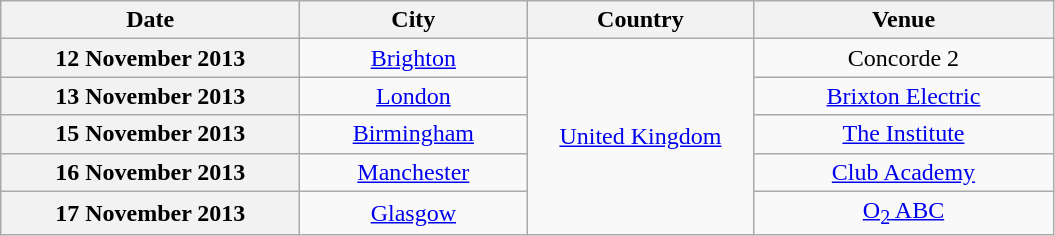<table class="wikitable sortable plainrowheaders" style="text-align:center;">
<tr>
<th scope="col" style="width:12em;">Date</th>
<th scope="col" style="width:9em;">City</th>
<th scope="col" style="width:9em;">Country</th>
<th scope="col" style="width:12em;">Venue</th>
</tr>
<tr>
<th scope="row">12 November 2013</th>
<td><a href='#'>Brighton</a></td>
<td rowspan="5"><a href='#'>United Kingdom</a></td>
<td>Concorde 2</td>
</tr>
<tr>
<th scope="row">13 November 2013</th>
<td><a href='#'>London</a></td>
<td><a href='#'>Brixton Electric</a></td>
</tr>
<tr>
<th scope="row">15 November 2013</th>
<td><a href='#'>Birmingham</a></td>
<td><a href='#'>The Institute</a></td>
</tr>
<tr>
<th scope="row">16 November 2013</th>
<td><a href='#'>Manchester</a></td>
<td><a href='#'>Club Academy</a></td>
</tr>
<tr>
<th scope="row">17 November 2013</th>
<td><a href='#'>Glasgow</a></td>
<td><a href='#'>O<sub>2</sub> ABC</a></td>
</tr>
</table>
